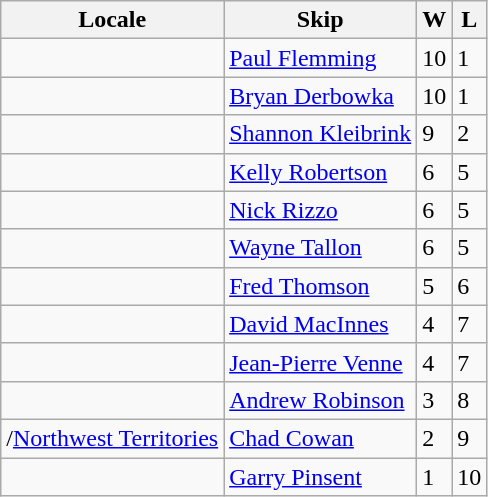<table class="wikitable" border="1">
<tr>
<th>Locale</th>
<th>Skip</th>
<th>W</th>
<th>L</th>
</tr>
<tr>
<td></td>
<td><a href='#'>Paul Flemming</a></td>
<td>10</td>
<td>1</td>
</tr>
<tr>
<td></td>
<td><a href='#'>Bryan Derbowka</a></td>
<td>10</td>
<td>1</td>
</tr>
<tr>
<td></td>
<td><a href='#'>Shannon Kleibrink</a></td>
<td>9</td>
<td>2</td>
</tr>
<tr>
<td></td>
<td><a href='#'>Kelly Robertson</a></td>
<td>6</td>
<td>5</td>
</tr>
<tr>
<td></td>
<td><a href='#'>Nick Rizzo</a></td>
<td>6</td>
<td>5</td>
</tr>
<tr>
<td></td>
<td><a href='#'>Wayne Tallon</a></td>
<td>6</td>
<td>5</td>
</tr>
<tr>
<td></td>
<td><a href='#'>Fred Thomson</a></td>
<td>5</td>
<td>6</td>
</tr>
<tr>
<td></td>
<td><a href='#'>David MacInnes</a></td>
<td>4</td>
<td>7</td>
</tr>
<tr>
<td></td>
<td><a href='#'>Jean-Pierre Venne</a></td>
<td>4</td>
<td>7</td>
</tr>
<tr>
<td></td>
<td><a href='#'>Andrew Robinson</a></td>
<td>3</td>
<td>8</td>
</tr>
<tr>
<td>/<a href='#'>Northwest Territories</a></td>
<td><a href='#'>Chad Cowan</a></td>
<td>2</td>
<td>9</td>
</tr>
<tr>
<td></td>
<td><a href='#'>Garry Pinsent</a></td>
<td>1</td>
<td>10</td>
</tr>
</table>
